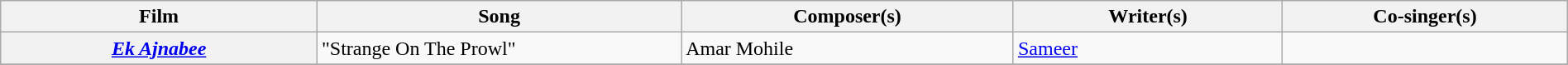<table class="wikitable plainrowheaders" width="100%" textcolor:#000;">
<tr>
<th scope="col" width=20%><strong>Film</strong></th>
<th scope="col" width=23%><strong>Song</strong></th>
<th scope="col" width=21%><strong>Composer(s)</strong></th>
<th scope="col" width=17%><strong>Writer(s)</strong></th>
<th scope="col" width=18%><strong>Co-singer(s)</strong></th>
</tr>
<tr>
<th><em><a href='#'>Ek Ajnabee</a></em></th>
<td>"Strange On The Prowl"</td>
<td>Amar Mohile</td>
<td><a href='#'>Sameer</a></td>
<td></td>
</tr>
<tr>
</tr>
</table>
